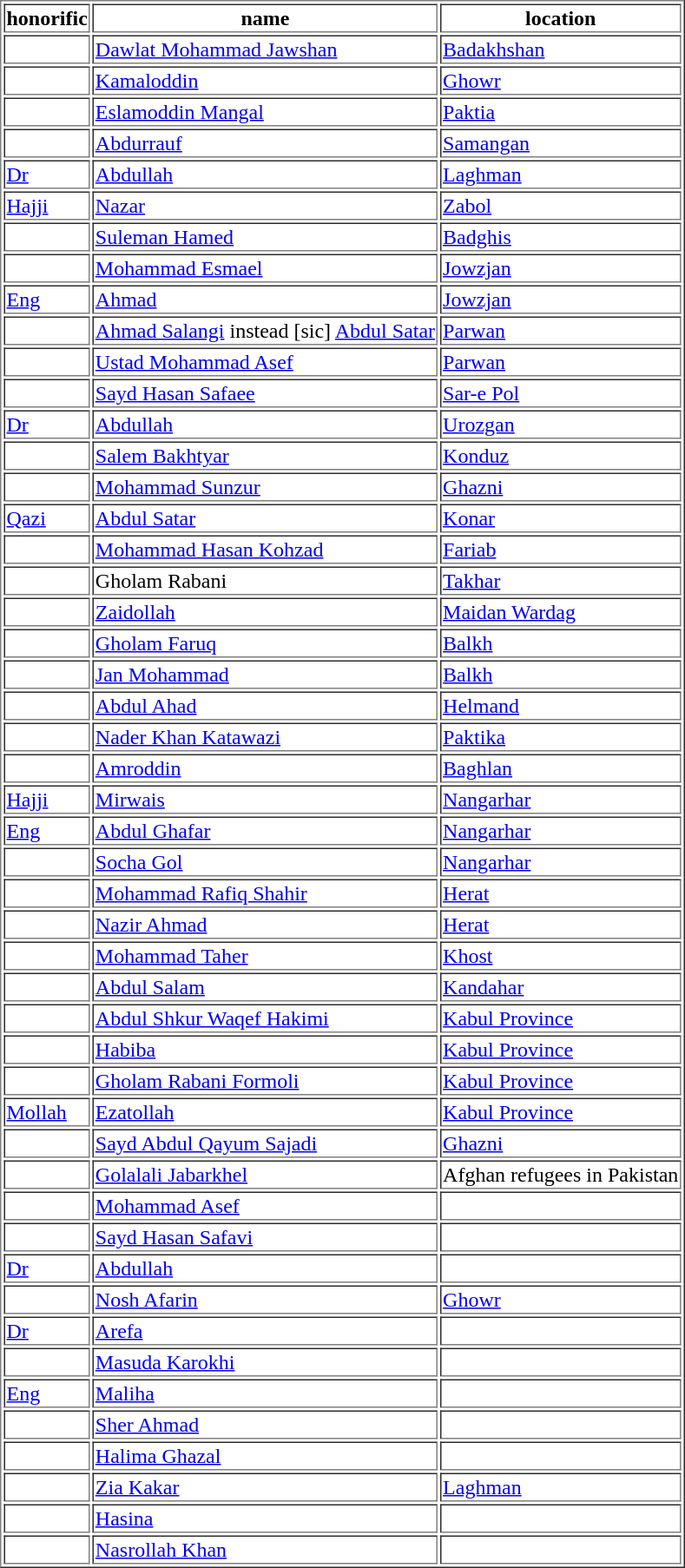<table border="1">
<tr>
<th>honorific</th>
<th>name</th>
<th>location</th>
</tr>
<tr>
<td></td>
<td><a href='#'>Dawlat Mohammad Jawshan</a></td>
<td><a href='#'>Badakhshan</a></td>
</tr>
<tr>
<td></td>
<td><a href='#'>Kamaloddin</a></td>
<td><a href='#'>Ghowr</a></td>
</tr>
<tr>
<td></td>
<td><a href='#'>Eslamoddin Mangal</a></td>
<td><a href='#'>Paktia</a></td>
</tr>
<tr>
<td></td>
<td><a href='#'>Abdurrauf</a></td>
<td><a href='#'>Samangan</a></td>
</tr>
<tr>
<td><a href='#'>Dr</a></td>
<td><a href='#'>Abdullah</a></td>
<td><a href='#'>Laghman</a></td>
</tr>
<tr>
<td><a href='#'>Hajji</a></td>
<td><a href='#'>Nazar</a></td>
<td><a href='#'>Zabol</a></td>
</tr>
<tr>
<td></td>
<td><a href='#'>Suleman Hamed</a></td>
<td><a href='#'>Badghis</a></td>
</tr>
<tr>
<td></td>
<td><a href='#'>Mohammad Esmael</a></td>
<td><a href='#'>Jowzjan</a></td>
</tr>
<tr>
<td><a href='#'>Eng</a></td>
<td><a href='#'>Ahmad</a></td>
<td><a href='#'>Jowzjan</a></td>
</tr>
<tr>
<td></td>
<td><a href='#'>Ahmad Salangi</a> instead [sic] <a href='#'>Abdul Satar</a></td>
<td><a href='#'>Parwan</a></td>
</tr>
<tr>
<td></td>
<td><a href='#'>Ustad Mohammad Asef</a></td>
<td><a href='#'>Parwan</a></td>
</tr>
<tr>
<td></td>
<td><a href='#'>Sayd Hasan Safaee</a></td>
<td><a href='#'>Sar-e Pol</a></td>
</tr>
<tr>
<td><a href='#'>Dr</a></td>
<td><a href='#'>Abdullah</a></td>
<td><a href='#'>Urozgan</a></td>
</tr>
<tr>
<td></td>
<td><a href='#'>Salem Bakhtyar</a></td>
<td><a href='#'>Konduz</a></td>
</tr>
<tr>
<td></td>
<td><a href='#'>Mohammad Sunzur</a></td>
<td><a href='#'>Ghazni</a></td>
</tr>
<tr>
<td><a href='#'>Qazi</a></td>
<td><a href='#'>Abdul Satar</a></td>
<td><a href='#'>Konar</a></td>
</tr>
<tr>
<td></td>
<td><a href='#'>Mohammad Hasan Kohzad</a></td>
<td><a href='#'>Fariab</a></td>
</tr>
<tr>
<td></td>
<td>Gholam Rabani</td>
<td><a href='#'>Takhar</a></td>
</tr>
<tr>
<td></td>
<td><a href='#'>Zaidollah</a></td>
<td><a href='#'>Maidan Wardag</a></td>
</tr>
<tr>
<td></td>
<td><a href='#'>Gholam Faruq</a></td>
<td><a href='#'>Balkh</a></td>
</tr>
<tr>
<td></td>
<td><a href='#'>Jan Mohammad</a></td>
<td><a href='#'>Balkh</a></td>
</tr>
<tr>
<td></td>
<td><a href='#'>Abdul Ahad</a></td>
<td><a href='#'>Helmand</a></td>
</tr>
<tr>
<td></td>
<td><a href='#'>Nader Khan Katawazi</a></td>
<td><a href='#'>Paktika</a></td>
</tr>
<tr>
<td></td>
<td><a href='#'>Amroddin</a></td>
<td><a href='#'>Baghlan</a></td>
</tr>
<tr>
<td><a href='#'>Hajji</a></td>
<td><a href='#'>Mirwais</a></td>
<td><a href='#'>Nangarhar</a></td>
</tr>
<tr>
<td><a href='#'>Eng</a></td>
<td><a href='#'>Abdul Ghafar</a></td>
<td><a href='#'>Nangarhar</a></td>
</tr>
<tr>
<td></td>
<td><a href='#'>Socha Gol</a></td>
<td><a href='#'>Nangarhar</a></td>
</tr>
<tr>
<td></td>
<td><a href='#'>Mohammad Rafiq Shahir</a></td>
<td><a href='#'>Herat</a></td>
</tr>
<tr>
<td></td>
<td><a href='#'>Nazir Ahmad</a></td>
<td><a href='#'>Herat</a></td>
</tr>
<tr>
<td></td>
<td><a href='#'>Mohammad Taher</a></td>
<td><a href='#'>Khost</a></td>
</tr>
<tr>
<td></td>
<td><a href='#'>Abdul Salam</a></td>
<td><a href='#'>Kandahar</a></td>
</tr>
<tr>
<td></td>
<td><a href='#'>Abdul Shkur Waqef Hakimi</a></td>
<td><a href='#'>Kabul Province</a></td>
</tr>
<tr>
<td></td>
<td><a href='#'>Habiba</a></td>
<td><a href='#'>Kabul Province</a></td>
</tr>
<tr>
<td></td>
<td><a href='#'>Gholam Rabani Formoli</a></td>
<td><a href='#'>Kabul Province</a></td>
</tr>
<tr>
<td><a href='#'>Mollah</a></td>
<td><a href='#'>Ezatollah</a></td>
<td><a href='#'>Kabul Province</a></td>
</tr>
<tr>
<td></td>
<td><a href='#'>Sayd Abdul Qayum Sajadi</a></td>
<td><a href='#'>Ghazni</a></td>
</tr>
<tr>
<td></td>
<td><a href='#'>Golalali Jabarkhel</a></td>
<td>Afghan refugees in Pakistan</td>
</tr>
<tr>
<td></td>
<td><a href='#'>Mohammad Asef</a></td>
<td></td>
</tr>
<tr>
<td></td>
<td><a href='#'>Sayd Hasan Safavi</a></td>
<td></td>
</tr>
<tr>
<td><a href='#'>Dr</a></td>
<td><a href='#'>Abdullah</a></td>
<td></td>
</tr>
<tr>
<td></td>
<td><a href='#'>Nosh Afarin</a></td>
<td><a href='#'>Ghowr</a></td>
</tr>
<tr>
<td><a href='#'>Dr</a></td>
<td><a href='#'>Arefa</a></td>
<td></td>
</tr>
<tr>
<td></td>
<td><a href='#'>Masuda Karokhi</a></td>
<td></td>
</tr>
<tr>
<td><a href='#'>Eng</a></td>
<td><a href='#'>Maliha</a></td>
<td></td>
</tr>
<tr>
<td></td>
<td><a href='#'>Sher Ahmad</a></td>
<td></td>
</tr>
<tr>
<td></td>
<td><a href='#'>Halima Ghazal</a></td>
<td></td>
</tr>
<tr>
<td></td>
<td><a href='#'>Zia Kakar</a></td>
<td><a href='#'>Laghman</a></td>
</tr>
<tr>
<td></td>
<td><a href='#'>Hasina</a></td>
<td></td>
</tr>
<tr>
<td></td>
<td><a href='#'>Nasrollah Khan</a></td>
<td></td>
</tr>
</table>
